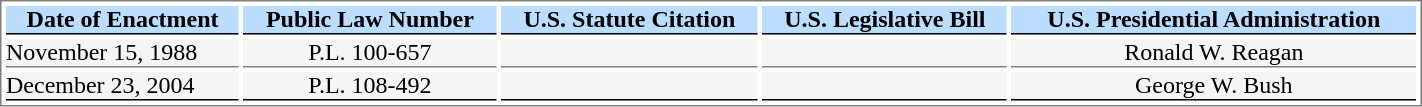<table style="border:1px solid gray; align:left; width:75%" cellspacing=3 cellpadding=0>
<tr style="font-weight:bold; text-align:center; background:#bbddff; color:black;">
<th style=" border-bottom:1.5px solid black">Date of Enactment</th>
<th style=" border-bottom:1.5px solid black">Public Law Number</th>
<th style=" border-bottom:1.5px solid black">U.S. Statute Citation</th>
<th style=" border-bottom:1.5px solid black">U.S. Legislative Bill</th>
<th style=" border-bottom:1.5px solid black">U.S. Presidential Administration</th>
</tr>
<tr>
<td style="border-bottom:1px solid gray; background:#F5F5F5;">November 15, 1988</td>
<td style="border-bottom:1px solid gray; background:#F5F5F5; text-align:center;">P.L. 100-657</td>
<td style="border-bottom:1px solid gray; background:#F5F5F5; text-align:center;"></td>
<td style="border-bottom:1px solid gray; background:#F5F5F5; text-align:center;"></td>
<td style="border-bottom:1px solid gray; background:#F5F5F5; text-align:center;">Ronald W. Reagan</td>
</tr>
<tr>
<td style="border-bottom:1.5px solid black; background:#F5F5F5;">December 23, 2004</td>
<td style="border-bottom:1.5px solid black; background:#F5F5F5; text-align:center;">P.L. 108-492</td>
<td style="border-bottom:1.5px solid black; background:#F5F5F5; text-align:center;"></td>
<td style="border-bottom:1.5px solid black; background:#F5F5F5; text-align:center;"></td>
<td style="border-bottom:1.5px solid black; background:#F5F5F5; text-align:center;">George W. Bush</td>
</tr>
</table>
